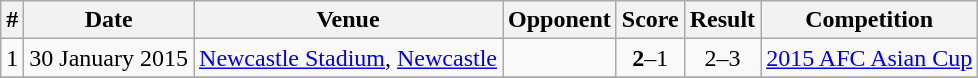<table class=wikitable>
<tr>
<th>#</th>
<th>Date</th>
<th>Venue</th>
<th>Opponent</th>
<th>Score</th>
<th>Result</th>
<th>Competition</th>
</tr>
<tr>
<td>1</td>
<td>30 January 2015</td>
<td><a href='#'>Newcastle Stadium</a>, <a href='#'>Newcastle</a></td>
<td></td>
<td align=center><strong>2</strong>–1</td>
<td align=center>2–3</td>
<td><a href='#'>2015 AFC Asian Cup</a></td>
</tr>
<tr>
</tr>
</table>
